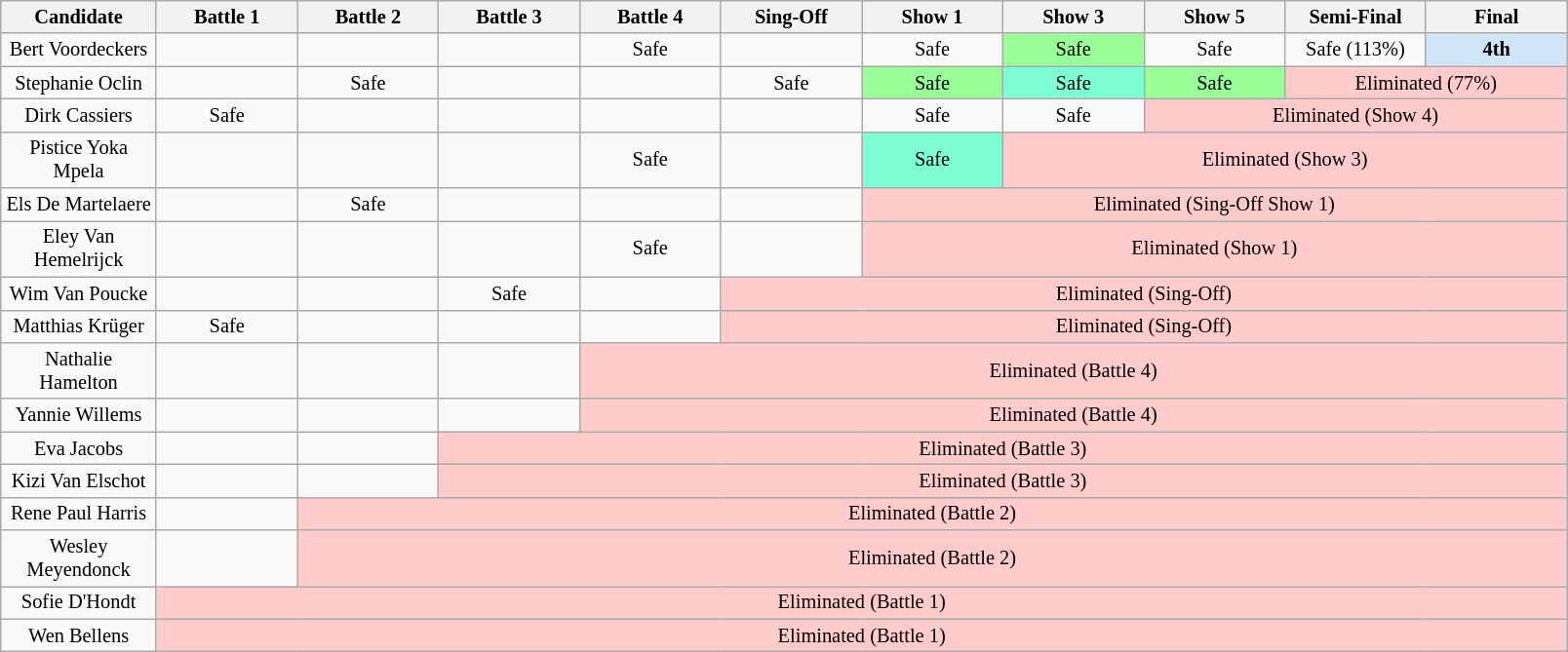<table class="wikitable" style="text-align:center; font-size:85%">
<tr>
<th style="width:100px;">Candidate</th>
<th style="width:90px;">Battle 1</th>
<th style="width:90px;">Battle 2</th>
<th style="width:90px;">Battle 3</th>
<th style="width:90px;">Battle 4</th>
<th style="width:90px;">Sing-Off</th>
<th style="width:90px;">Show 1</th>
<th style="width:90px;">Show 3</th>
<th style="width:90px;">Show 5</th>
<th style="width:90px;">Semi-Final</th>
<th style="width:90px;">Final</th>
</tr>
<tr>
<td>Bert Voordeckers</td>
<td></td>
<td></td>
<td></td>
<td>Safe</td>
<td></td>
<td>Safe</td>
<td style="background:#9f9;">Safe</td>
<td>Safe</td>
<td>Safe (113%)</td>
<td style="background:#d1e5f8;"><strong>4th</strong></td>
</tr>
<tr>
<td>Stephanie Oclin</td>
<td></td>
<td>Safe</td>
<td></td>
<td></td>
<td>Safe</td>
<td style="background:#9f9;">Safe</td>
<td style="background:aquamarine">Safe</td>
<td style="background:#9f9;">Safe</td>
<td style="background:#ffcbcb" colspan=2>Eliminated (77%)</td>
</tr>
<tr>
<td>Dirk Cassiers</td>
<td>Safe</td>
<td></td>
<td></td>
<td></td>
<td></td>
<td>Safe</td>
<td>Safe</td>
<td style="background:#ffcbcb" colspan=3>Eliminated (Show 4)</td>
</tr>
<tr>
<td>Pistice Yoka Mpela</td>
<td></td>
<td></td>
<td></td>
<td>Safe</td>
<td></td>
<td style="background:aquamarine">Safe</td>
<td style="background:#ffcbcb" colspan=4>Eliminated (Show 3)</td>
</tr>
<tr>
<td>Els De Martelaere</td>
<td></td>
<td>Safe</td>
<td></td>
<td></td>
<td></td>
<td style="background:#ffcbcb" colspan=5>Eliminated (Sing-Off Show 1)</td>
</tr>
<tr>
<td>Eley Van Hemelrijck</td>
<td></td>
<td></td>
<td></td>
<td>Safe</td>
<td></td>
<td style="background:#ffcbcb" colspan=5>Eliminated (Show 1)</td>
</tr>
<tr>
<td>Wim Van Poucke</td>
<td></td>
<td></td>
<td>Safe</td>
<td></td>
<td style="background:#ffcbcb" colspan=6>Eliminated (Sing-Off)</td>
</tr>
<tr>
<td>Matthias Krüger</td>
<td>Safe</td>
<td></td>
<td></td>
<td></td>
<td style="background:#ffcbcb" colspan=6>Eliminated (Sing-Off)</td>
</tr>
<tr>
<td>Nathalie Hamelton</td>
<td></td>
<td></td>
<td></td>
<td style="background:#ffcbcb" colspan=7>Eliminated (Battle 4)</td>
</tr>
<tr>
<td>Yannie Willems</td>
<td></td>
<td></td>
<td></td>
<td style="background:#ffcbcb" colspan=7>Eliminated (Battle 4)</td>
</tr>
<tr>
<td>Eva Jacobs</td>
<td></td>
<td></td>
<td style="background:#ffcbcb" colspan=8>Eliminated (Battle 3)</td>
</tr>
<tr>
<td>Kizi Van Elschot</td>
<td></td>
<td></td>
<td style="background:#ffcbcb" colspan=8>Eliminated (Battle 3)</td>
</tr>
<tr>
<td>Rene Paul Harris</td>
<td></td>
<td style="background:#ffcbcb" colspan=9>Eliminated (Battle 2)</td>
</tr>
<tr>
<td>Wesley Meyendonck</td>
<td></td>
<td style="background:#ffcbcb" colspan=9>Eliminated (Battle 2)</td>
</tr>
<tr>
<td>Sofie D'Hondt</td>
<td style="background:#ffcbcb" colspan=10>Eliminated (Battle 1)</td>
</tr>
<tr>
<td>Wen Bellens</td>
<td style="background:#ffcbcb" colspan=10>Eliminated (Battle 1)</td>
</tr>
</table>
